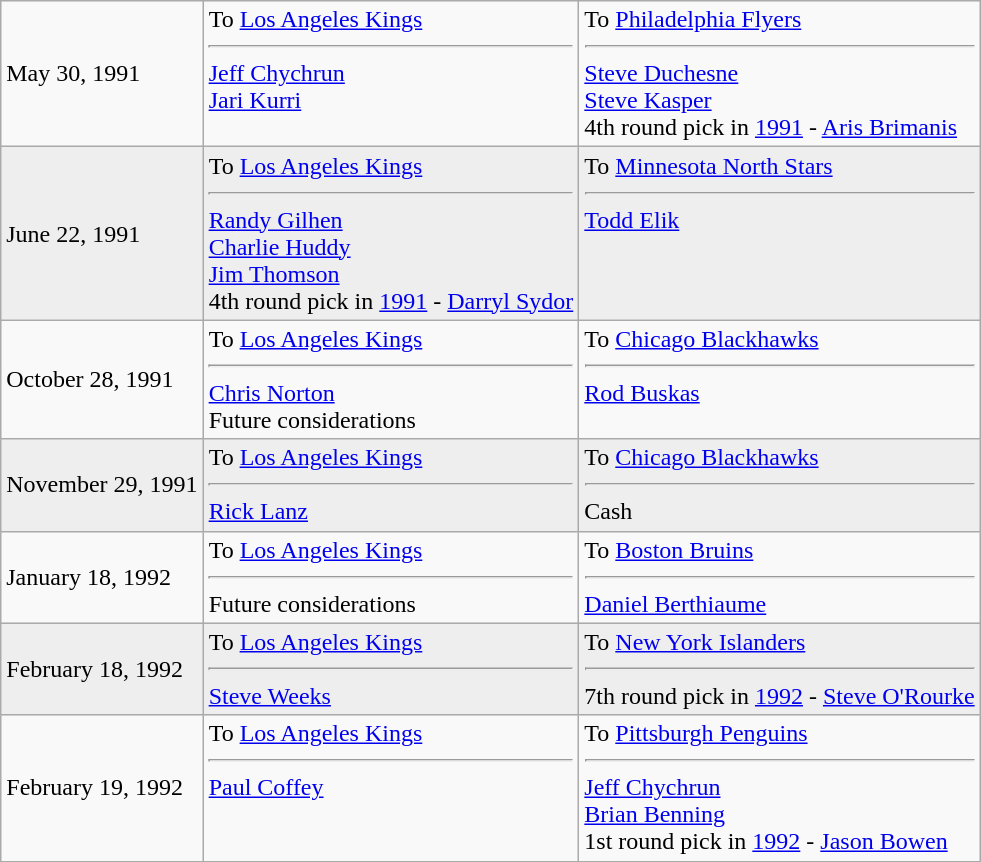<table class="wikitable">
<tr>
<td>May 30, 1991</td>
<td valign="top">To <a href='#'>Los Angeles Kings</a><hr><a href='#'>Jeff Chychrun</a> <br> <a href='#'>Jari Kurri</a></td>
<td valign="top">To <a href='#'>Philadelphia Flyers</a><hr><a href='#'>Steve Duchesne</a> <br> <a href='#'>Steve Kasper</a> <br> 4th round pick in <a href='#'>1991</a> - <a href='#'>Aris Brimanis</a></td>
</tr>
<tr style="background:#eee;">
<td>June 22, 1991</td>
<td valign="top">To <a href='#'>Los Angeles Kings</a><hr><a href='#'>Randy Gilhen</a> <br> <a href='#'>Charlie Huddy</a> <br> <a href='#'>Jim Thomson</a> <br> 4th round pick in <a href='#'>1991</a> - <a href='#'>Darryl Sydor</a></td>
<td valign="top">To <a href='#'>Minnesota North Stars</a><hr><a href='#'>Todd Elik</a></td>
</tr>
<tr>
<td>October 28, 1991</td>
<td valign="top">To <a href='#'>Los Angeles Kings</a><hr><a href='#'>Chris Norton</a> <br> Future considerations</td>
<td valign="top">To <a href='#'>Chicago Blackhawks</a><hr><a href='#'>Rod Buskas</a></td>
</tr>
<tr style="background:#eee;">
<td>November 29, 1991</td>
<td valign="top">To <a href='#'>Los Angeles Kings</a><hr><a href='#'>Rick Lanz</a></td>
<td valign="top">To <a href='#'>Chicago Blackhawks</a><hr>Cash</td>
</tr>
<tr>
<td>January 18, 1992</td>
<td valign="top">To <a href='#'>Los Angeles Kings</a><hr>Future considerations</td>
<td valign="top">To <a href='#'>Boston Bruins</a><hr><a href='#'>Daniel Berthiaume</a></td>
</tr>
<tr style="background:#eee;">
<td>February 18, 1992</td>
<td valign="top">To <a href='#'>Los Angeles Kings</a><hr><a href='#'>Steve Weeks</a></td>
<td valign="top">To <a href='#'>New York Islanders</a><hr>7th round pick in <a href='#'>1992</a> - <a href='#'>Steve O'Rourke</a></td>
</tr>
<tr>
<td>February 19, 1992</td>
<td valign="top">To <a href='#'>Los Angeles Kings</a><hr><a href='#'>Paul Coffey</a></td>
<td valign="top">To <a href='#'>Pittsburgh Penguins</a><hr><a href='#'>Jeff Chychrun</a> <br> <a href='#'>Brian Benning</a> <br> 1st round pick in <a href='#'>1992</a> - <a href='#'>Jason Bowen</a></td>
</tr>
</table>
